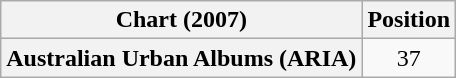<table class="wikitable plainrowheaders" style="text-align:center">
<tr>
<th scope="col">Chart (2007)</th>
<th scope="col">Position</th>
</tr>
<tr>
<th scope="row">Australian Urban Albums (ARIA)</th>
<td>37</td>
</tr>
</table>
